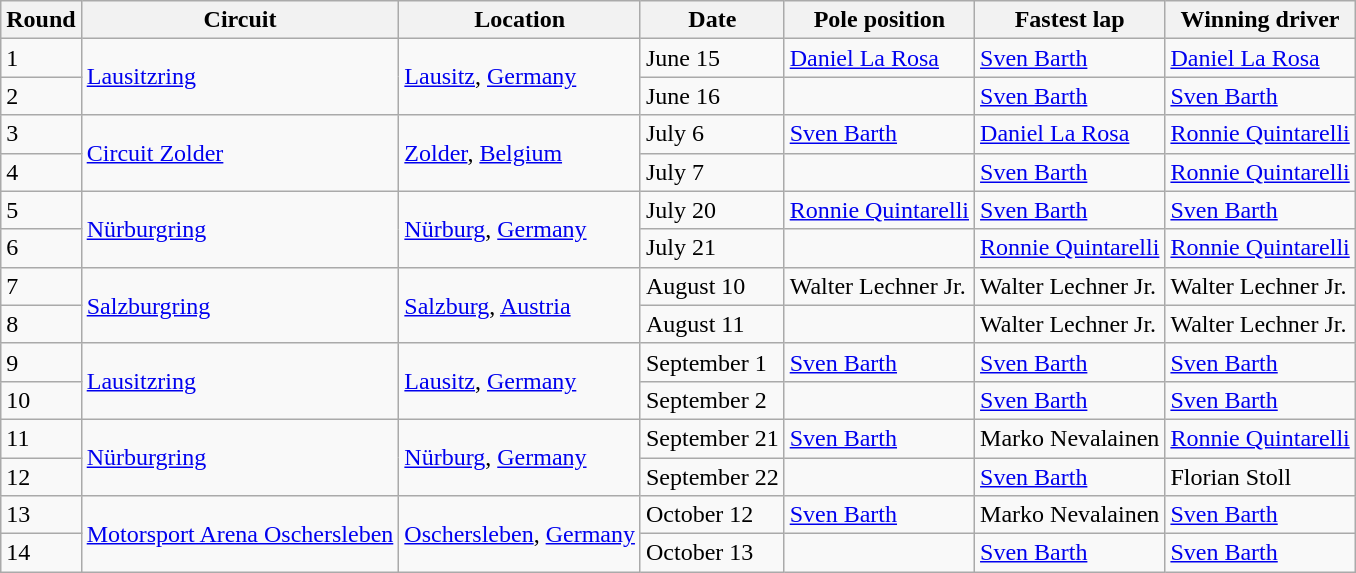<table class="wikitable">
<tr>
<th>Round</th>
<th>Circuit</th>
<th>Location</th>
<th>Date</th>
<th>Pole position</th>
<th>Fastest lap</th>
<th>Winning driver</th>
</tr>
<tr>
<td>1 </td>
<td rowspan=2><a href='#'>Lausitzring</a></td>
<td rowspan=2> <a href='#'>Lausitz</a>, <a href='#'>Germany</a></td>
<td>June 15</td>
<td> <a href='#'>Daniel La Rosa</a></td>
<td> <a href='#'>Sven Barth</a></td>
<td> <a href='#'>Daniel La Rosa</a></td>
</tr>
<tr>
<td>2</td>
<td>June 16</td>
<td></td>
<td> <a href='#'>Sven Barth</a></td>
<td> <a href='#'>Sven Barth</a></td>
</tr>
<tr>
<td>3</td>
<td rowspan=2><a href='#'>Circuit Zolder</a></td>
<td rowspan=2> <a href='#'>Zolder</a>, <a href='#'>Belgium</a></td>
<td>July 6</td>
<td> <a href='#'>Sven Barth</a></td>
<td> <a href='#'>Daniel La Rosa</a></td>
<td> <a href='#'>Ronnie Quintarelli</a></td>
</tr>
<tr>
<td>4</td>
<td>July 7</td>
<td></td>
<td> <a href='#'>Sven Barth</a></td>
<td> <a href='#'>Ronnie Quintarelli</a></td>
</tr>
<tr>
<td>5</td>
<td rowspan=2><a href='#'>Nürburgring</a></td>
<td rowspan=2> <a href='#'>Nürburg</a>, <a href='#'>Germany</a></td>
<td>July 20</td>
<td> <a href='#'>Ronnie Quintarelli</a></td>
<td> <a href='#'>Sven Barth</a></td>
<td> <a href='#'>Sven Barth</a></td>
</tr>
<tr>
<td>6</td>
<td>July 21</td>
<td></td>
<td> <a href='#'>Ronnie Quintarelli</a></td>
<td> <a href='#'>Ronnie Quintarelli</a></td>
</tr>
<tr>
<td>7</td>
<td rowspan=2><a href='#'>Salzburgring</a></td>
<td rowspan=2> <a href='#'>Salzburg</a>, <a href='#'>Austria</a></td>
<td>August 10</td>
<td> Walter Lechner Jr.</td>
<td> Walter Lechner Jr.</td>
<td> Walter Lechner Jr.</td>
</tr>
<tr>
<td>8</td>
<td>August 11</td>
<td></td>
<td> Walter Lechner Jr.</td>
<td> Walter Lechner Jr.</td>
</tr>
<tr>
<td>9</td>
<td rowspan=2><a href='#'>Lausitzring</a></td>
<td rowspan=2> <a href='#'>Lausitz</a>, <a href='#'>Germany</a></td>
<td>September 1</td>
<td> <a href='#'>Sven Barth</a></td>
<td> <a href='#'>Sven Barth</a></td>
<td> <a href='#'>Sven Barth</a></td>
</tr>
<tr>
<td>10</td>
<td>September 2</td>
<td></td>
<td> <a href='#'>Sven Barth</a></td>
<td> <a href='#'>Sven Barth</a></td>
</tr>
<tr>
<td>11</td>
<td rowspan=2><a href='#'>Nürburgring</a></td>
<td rowspan=2> <a href='#'>Nürburg</a>, <a href='#'>Germany</a></td>
<td>September 21</td>
<td> <a href='#'>Sven Barth</a></td>
<td> Marko Nevalainen</td>
<td> <a href='#'>Ronnie Quintarelli</a></td>
</tr>
<tr>
<td>12</td>
<td>September 22</td>
<td></td>
<td> <a href='#'>Sven Barth</a></td>
<td> Florian Stoll</td>
</tr>
<tr>
<td>13</td>
<td rowspan=2><a href='#'>Motorsport Arena Oschersleben</a></td>
<td rowspan=2> <a href='#'>Oschersleben</a>, <a href='#'>Germany</a></td>
<td>October 12</td>
<td> <a href='#'>Sven Barth</a></td>
<td> Marko Nevalainen</td>
<td> <a href='#'>Sven Barth</a></td>
</tr>
<tr>
<td>14</td>
<td>October 13</td>
<td></td>
<td> <a href='#'>Sven Barth</a></td>
<td> <a href='#'>Sven Barth</a></td>
</tr>
</table>
